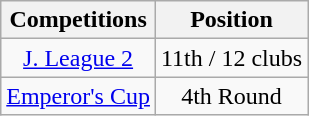<table class="wikitable" style="text-align:center;">
<tr>
<th>Competitions</th>
<th>Position</th>
</tr>
<tr>
<td><a href='#'>J. League 2</a></td>
<td>11th / 12 clubs</td>
</tr>
<tr>
<td><a href='#'>Emperor's Cup</a></td>
<td>4th Round</td>
</tr>
</table>
